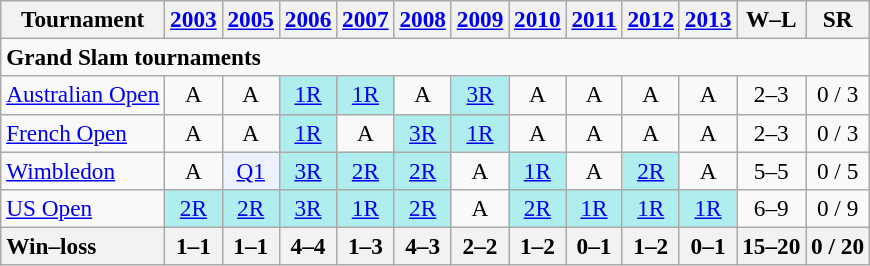<table class=wikitable style=text-align:center;font-size:97%>
<tr>
<th>Tournament</th>
<th><a href='#'>2003</a></th>
<th><a href='#'>2005</a></th>
<th><a href='#'>2006</a></th>
<th><a href='#'>2007</a></th>
<th><a href='#'>2008</a></th>
<th><a href='#'>2009</a></th>
<th><a href='#'>2010</a></th>
<th><a href='#'>2011</a></th>
<th><a href='#'>2012</a></th>
<th><a href='#'>2013</a></th>
<th>W–L</th>
<th>SR</th>
</tr>
<tr>
<td colspan=16 align=left><strong>Grand Slam tournaments</strong></td>
</tr>
<tr>
<td align=left><a href='#'>Australian Open</a></td>
<td>A</td>
<td>A</td>
<td bgcolor=afeeee><a href='#'>1R</a></td>
<td bgcolor=afeeee><a href='#'>1R</a></td>
<td>A</td>
<td bgcolor=afeeee><a href='#'>3R</a></td>
<td>A</td>
<td>A</td>
<td>A</td>
<td>A</td>
<td>2–3</td>
<td>0 / 3</td>
</tr>
<tr>
<td align=left><a href='#'>French Open</a></td>
<td>A</td>
<td>A</td>
<td bgcolor=afeeee><a href='#'>1R</a></td>
<td>A</td>
<td bgcolor=afeeee><a href='#'>3R</a></td>
<td bgcolor=afeeee><a href='#'>1R</a></td>
<td>A</td>
<td>A</td>
<td>A</td>
<td>A</td>
<td>2–3</td>
<td>0 / 3</td>
</tr>
<tr>
<td align=left><a href='#'>Wimbledon</a></td>
<td>A</td>
<td bgcolor=ecf2ff><a href='#'>Q1</a></td>
<td bgcolor=afeeee><a href='#'>3R</a></td>
<td bgcolor=afeeee><a href='#'>2R</a></td>
<td bgcolor=afeeee><a href='#'>2R</a></td>
<td>A</td>
<td bgcolor=afeeee><a href='#'>1R</a></td>
<td>A</td>
<td bgcolor=afeeee><a href='#'>2R</a></td>
<td>A</td>
<td>5–5</td>
<td>0 / 5</td>
</tr>
<tr>
<td align=left><a href='#'>US Open</a></td>
<td bgcolor=afeeee><a href='#'>2R</a></td>
<td bgcolor=afeeee><a href='#'>2R</a></td>
<td bgcolor=afeeee><a href='#'>3R</a></td>
<td bgcolor=afeeee><a href='#'>1R</a></td>
<td bgcolor=afeeee><a href='#'>2R</a></td>
<td>A</td>
<td bgcolor=afeeee><a href='#'>2R</a></td>
<td bgcolor=afeeee><a href='#'>1R</a></td>
<td bgcolor=afeeee><a href='#'>1R</a></td>
<td bgcolor=afeeee><a href='#'>1R</a></td>
<td>6–9</td>
<td>0 / 9</td>
</tr>
<tr>
<th style=text-align:left>Win–loss</th>
<th>1–1</th>
<th>1–1</th>
<th>4–4</th>
<th>1–3</th>
<th>4–3</th>
<th>2–2</th>
<th>1–2</th>
<th>0–1</th>
<th>1–2</th>
<th>0–1</th>
<th>15–20</th>
<th>0 / 20</th>
</tr>
</table>
